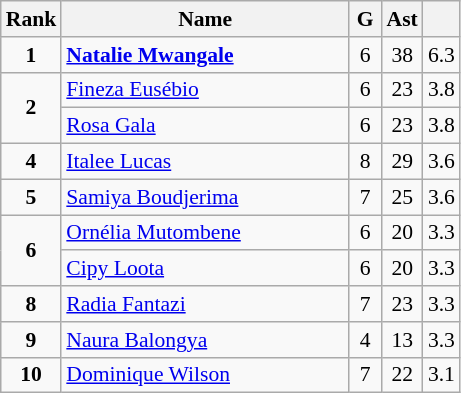<table class="wikitable" style="text-align:center; font-size:90%;">
<tr>
<th width=10px>Rank</th>
<th width=185px>Name</th>
<th width=15px>G</th>
<th width=10px>Ast</th>
<th width=10px></th>
</tr>
<tr>
<td><strong>1</strong></td>
<td align=left> <strong><a href='#'>Natalie Mwangale</a></strong></td>
<td>6</td>
<td>38</td>
<td>6.3</td>
</tr>
<tr>
<td rowspan=2><strong>2</strong></td>
<td align=left> <a href='#'>Fineza Eusébio</a></td>
<td>6</td>
<td>23</td>
<td>3.8</td>
</tr>
<tr>
<td align=left> <a href='#'>Rosa Gala</a></td>
<td>6</td>
<td>23</td>
<td>3.8</td>
</tr>
<tr>
<td><strong>4</strong></td>
<td align=left> <a href='#'>Italee Lucas</a></td>
<td>8</td>
<td>29</td>
<td>3.6</td>
</tr>
<tr>
<td><strong>5</strong></td>
<td align=left> <a href='#'>Samiya Boudjerima</a></td>
<td>7</td>
<td>25</td>
<td>3.6</td>
</tr>
<tr>
<td rowspan=2><strong>6</strong></td>
<td align=left> <a href='#'>Ornélia Mutombene</a></td>
<td>6</td>
<td>20</td>
<td>3.3</td>
</tr>
<tr>
<td align=left> <a href='#'>Cipy Loota</a></td>
<td>6</td>
<td>20</td>
<td>3.3</td>
</tr>
<tr>
<td><strong>8</strong></td>
<td align=left> <a href='#'>Radia Fantazi</a></td>
<td>7</td>
<td>23</td>
<td>3.3</td>
</tr>
<tr>
<td><strong>9</strong></td>
<td align=left> <a href='#'>Naura Balongya</a></td>
<td>4</td>
<td>13</td>
<td>3.3</td>
</tr>
<tr>
<td><strong>10</strong></td>
<td align=left> <a href='#'>Dominique Wilson</a></td>
<td>7</td>
<td>22</td>
<td>3.1</td>
</tr>
</table>
